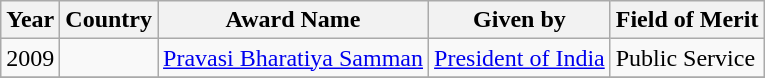<table class="wikitable">
<tr>
<th>Year</th>
<th>Country</th>
<th>Award Name</th>
<th>Given by</th>
<th>Field of Merit</th>
</tr>
<tr>
<td>2009</td>
<td></td>
<td><a href='#'>Pravasi Bharatiya Samman</a></td>
<td><a href='#'>President of India</a></td>
<td>Public Service</td>
</tr>
<tr>
</tr>
</table>
